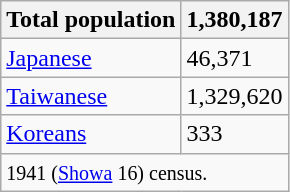<table class="wikitable">
<tr>
<th>Total population</th>
<th>1,380,187</th>
</tr>
<tr>
<td><a href='#'>Japanese</a></td>
<td>46,371</td>
</tr>
<tr>
<td><a href='#'>Taiwanese</a></td>
<td>1,329,620</td>
</tr>
<tr>
<td><a href='#'>Koreans</a></td>
<td>333</td>
</tr>
<tr>
<td colspan="2"><small>1941 (<a href='#'>Showa</a> 16) census.</small></td>
</tr>
</table>
